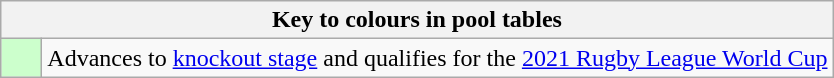<table class="wikitable" style="text-align: center;">
<tr>
<th colspan=2>Key to colours in pool tables</th>
</tr>
<tr>
<td style="background:#cfc; width:20px;"></td>
<td style="text-align:left;">Advances to <a href='#'>knockout stage</a> and qualifies for the <a href='#'>2021 Rugby League World Cup</a></td>
</tr>
</table>
